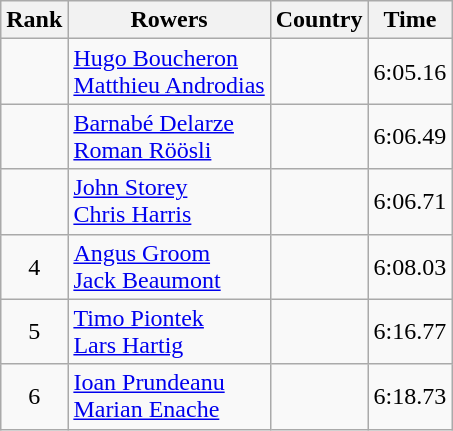<table class="wikitable" style="text-align:center">
<tr>
<th>Rank</th>
<th>Rowers</th>
<th>Country</th>
<th>Time</th>
</tr>
<tr>
<td></td>
<td align="left"><a href='#'>Hugo Boucheron</a><br><a href='#'>Matthieu Androdias</a></td>
<td align="left"></td>
<td>6:05.16</td>
</tr>
<tr>
<td></td>
<td align="left"><a href='#'>Barnabé Delarze</a><br><a href='#'>Roman Röösli</a></td>
<td align="left"></td>
<td>6:06.49</td>
</tr>
<tr>
<td></td>
<td align="left"><a href='#'>John Storey</a><br><a href='#'>Chris Harris</a></td>
<td align="left"></td>
<td>6:06.71</td>
</tr>
<tr>
<td>4</td>
<td align="left"><a href='#'>Angus Groom</a><br><a href='#'>Jack Beaumont</a></td>
<td align="left"></td>
<td>6:08.03</td>
</tr>
<tr>
<td>5</td>
<td align="left"><a href='#'>Timo Piontek</a><br><a href='#'>Lars Hartig</a></td>
<td align="left"></td>
<td>6:16.77</td>
</tr>
<tr>
<td>6</td>
<td align="left"><a href='#'>Ioan Prundeanu</a><br><a href='#'>Marian Enache</a></td>
<td align="left"></td>
<td>6:18.73</td>
</tr>
</table>
